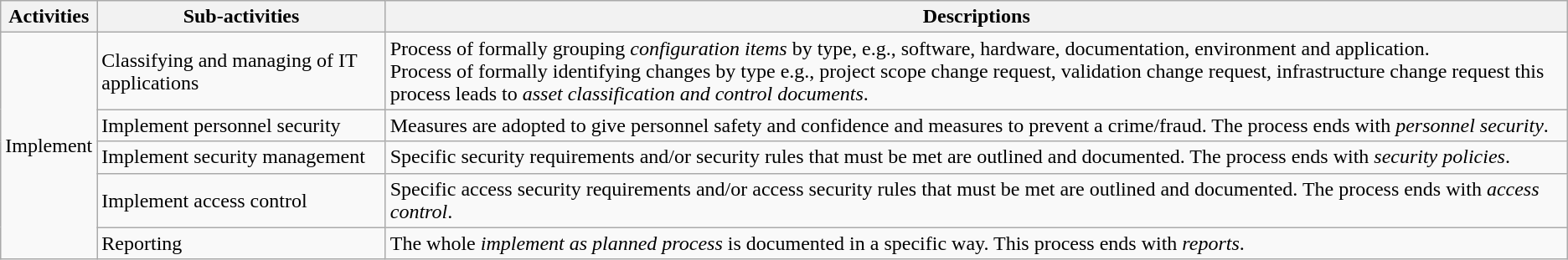<table class="wikitable">
<tr>
<th>Activities</th>
<th>Sub-activities</th>
<th>Descriptions</th>
</tr>
<tr>
<td rowspan=5>Implement</td>
<td>Classifying and managing of IT applications</td>
<td>Process of formally grouping <em>configuration items</em> by type, e.g., software, hardware, documentation, environment and application.<br>Process of formally identifying changes by type e.g., project scope change request, validation change request, infrastructure change request this process leads to <em>asset classification and control documents</em>.</td>
</tr>
<tr>
<td>Implement personnel security</td>
<td>Measures are adopted to give personnel safety and confidence and measures to prevent a crime/fraud. The process ends with <em>personnel security</em>.</td>
</tr>
<tr>
<td>Implement security management</td>
<td>Specific security requirements and/or security rules that must be met are outlined and documented. The process ends with <em>security policies</em>.</td>
</tr>
<tr>
<td>Implement access control</td>
<td>Specific access security requirements and/or access security rules that must be met are outlined and documented. The process ends with <em>access control</em>.</td>
</tr>
<tr>
<td>Reporting</td>
<td>The whole <em>implement as planned process</em> is documented in a specific way. This process ends with <em>reports</em>.</td>
</tr>
</table>
